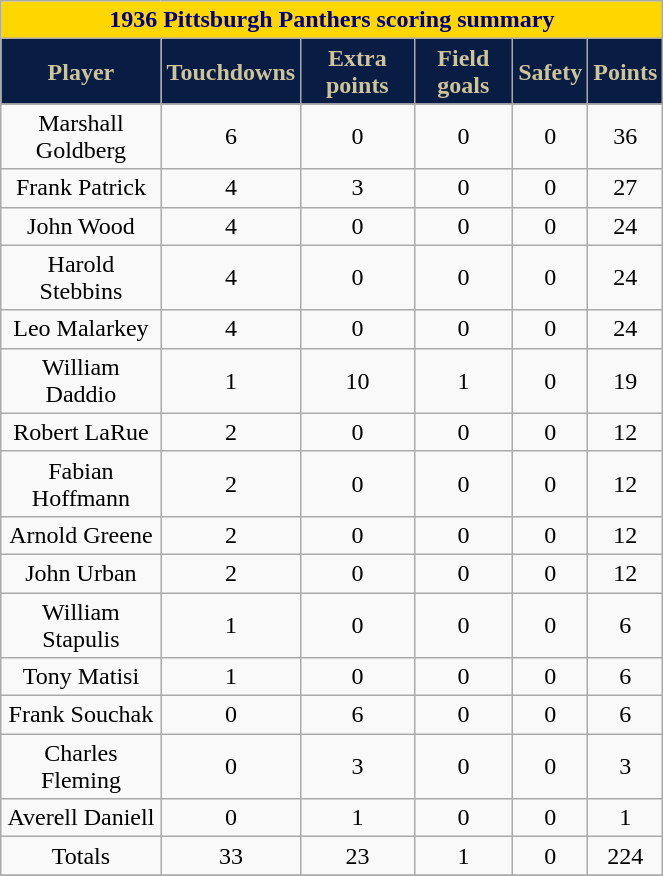<table class="wikitable" width="35%">
<tr>
<th colspan="10" style="background:gold; color:darkblue; text-align: center;"><strong>1936 Pittsburgh Panthers scoring summary</strong></th>
</tr>
<tr align="center"  style="background:#091C44;color:#CEC499;">
<td><strong>Player</strong></td>
<td><strong>Touchdowns</strong></td>
<td><strong>Extra points</strong></td>
<td><strong>Field goals</strong></td>
<td><strong>Safety</strong></td>
<td><strong>Points</strong></td>
</tr>
<tr align="center" bgcolor="">
<td>Marshall Goldberg</td>
<td>6</td>
<td>0</td>
<td>0</td>
<td>0</td>
<td>36</td>
</tr>
<tr align="center" bgcolor="">
<td>Frank Patrick</td>
<td>4</td>
<td>3</td>
<td>0</td>
<td>0</td>
<td>27</td>
</tr>
<tr align="center" bgcolor="">
<td>John Wood</td>
<td>4</td>
<td>0</td>
<td>0</td>
<td>0</td>
<td>24</td>
</tr>
<tr align="center" bgcolor="">
<td>Harold Stebbins</td>
<td>4</td>
<td>0</td>
<td>0</td>
<td>0</td>
<td>24</td>
</tr>
<tr align="center" bgcolor="">
<td>Leo Malarkey</td>
<td>4</td>
<td>0</td>
<td>0</td>
<td>0</td>
<td>24</td>
</tr>
<tr align="center" bgcolor="">
<td>William Daddio</td>
<td>1</td>
<td>10</td>
<td>1</td>
<td>0</td>
<td>19</td>
</tr>
<tr align="center" bgcolor="">
<td>Robert LaRue</td>
<td>2</td>
<td>0</td>
<td>0</td>
<td>0</td>
<td>12</td>
</tr>
<tr align="center" bgcolor="">
<td>Fabian Hoffmann</td>
<td>2</td>
<td>0</td>
<td>0</td>
<td>0</td>
<td>12</td>
</tr>
<tr align="center" bgcolor="">
<td>Arnold Greene</td>
<td>2</td>
<td>0</td>
<td>0</td>
<td>0</td>
<td>12</td>
</tr>
<tr align="center" bgcolor="">
<td>John Urban</td>
<td>2</td>
<td>0</td>
<td>0</td>
<td>0</td>
<td>12</td>
</tr>
<tr align="center" bgcolor="">
<td>William Stapulis</td>
<td>1</td>
<td>0</td>
<td>0</td>
<td>0</td>
<td>6</td>
</tr>
<tr align="center" bgcolor="">
<td>Tony Matisi</td>
<td>1</td>
<td>0</td>
<td>0</td>
<td>0</td>
<td>6</td>
</tr>
<tr align="center" bgcolor="">
<td>Frank Souchak</td>
<td>0</td>
<td>6</td>
<td>0</td>
<td>0</td>
<td>6</td>
</tr>
<tr align="center" bgcolor="">
<td>Charles Fleming</td>
<td>0</td>
<td>3</td>
<td>0</td>
<td>0</td>
<td>3</td>
</tr>
<tr align="center" bgcolor="">
<td>Averell Daniell</td>
<td>0</td>
<td>1</td>
<td>0</td>
<td>0</td>
<td>1</td>
</tr>
<tr align="center" bgcolor="">
<td>Totals</td>
<td>33</td>
<td>23</td>
<td>1</td>
<td>0</td>
<td>224</td>
</tr>
<tr align="center" bgcolor="">
</tr>
</table>
